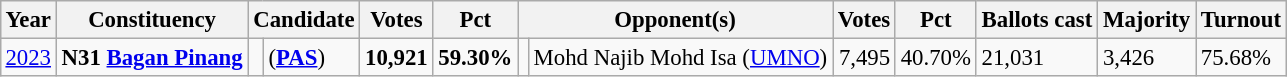<table class="wikitable" style="margin:0.5em ; font-size:95%">
<tr>
<th>Year</th>
<th>Constituency</th>
<th colspan=2>Candidate</th>
<th>Votes</th>
<th>Pct</th>
<th colspan=2>Opponent(s)</th>
<th>Votes</th>
<th>Pct</th>
<th>Ballots cast</th>
<th>Majority</th>
<th>Turnout</th>
</tr>
<tr>
<td><a href='#'>2023</a></td>
<td><strong>N31 <a href='#'>Bagan Pinang</a></strong></td>
<td bgcolor=></td>
<td> (<a href='#'><strong>PAS</strong></a>)</td>
<td align=right><strong>10,921</strong></td>
<td><strong>59.30%</strong></td>
<td></td>
<td>Mohd Najib Mohd Isa (<a href='#'>UMNO</a>)</td>
<td align=right>7,495</td>
<td>40.70%</td>
<td>21,031</td>
<td>3,426</td>
<td>75.68%</td>
</tr>
</table>
